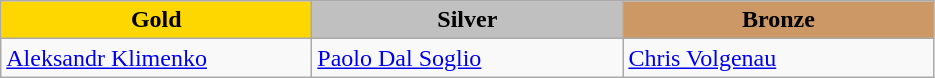<table class="wikitable" style="text-align:left">
<tr align="center">
<td width=200 bgcolor=gold><strong>Gold</strong></td>
<td width=200 bgcolor=silver><strong>Silver</strong></td>
<td width=200 bgcolor=CC9966><strong>Bronze</strong></td>
</tr>
<tr>
<td><a href='#'>Aleksandr Klimenko</a><br><em></em></td>
<td><a href='#'>Paolo Dal Soglio</a><br><em></em></td>
<td><a href='#'>Chris Volgenau</a><br><em></em></td>
</tr>
</table>
